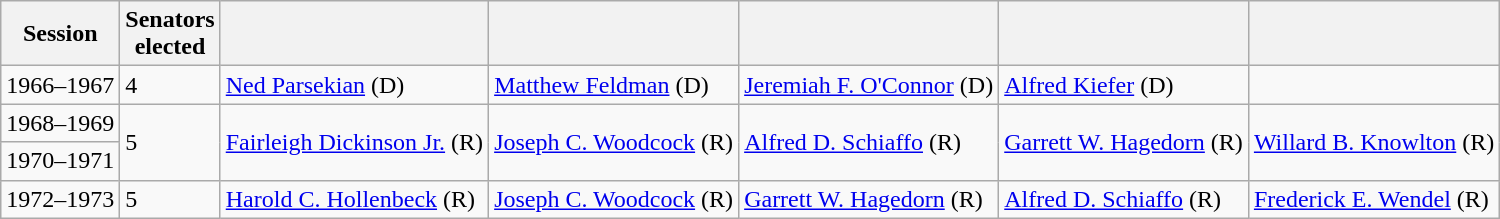<table class="wikitable">
<tr>
<th>Session</th>
<th>Senators<br>elected</th>
<th></th>
<th></th>
<th></th>
<th></th>
<th></th>
</tr>
<tr>
<td>1966–1967</td>
<td>4</td>
<td><a href='#'>Ned Parsekian</a> (D)</td>
<td><a href='#'>Matthew Feldman</a> (D)</td>
<td><a href='#'>Jeremiah F. O'Connor</a> (D)</td>
<td><a href='#'>Alfred Kiefer</a> (D)</td>
</tr>
<tr>
<td>1968–1969</td>
<td rowspan=2>5</td>
<td rowspan=2 ><a href='#'>Fairleigh Dickinson Jr.</a> (R)</td>
<td rowspan=2 ><a href='#'>Joseph C. Woodcock</a> (R)</td>
<td rowspan=2 ><a href='#'>Alfred D. Schiaffo</a> (R)</td>
<td rowspan=2 ><a href='#'>Garrett W. Hagedorn</a> (R)</td>
<td rowspan=2 ><a href='#'>Willard B. Knowlton</a> (R)</td>
</tr>
<tr>
<td>1970–1971</td>
</tr>
<tr>
<td>1972–1973</td>
<td>5</td>
<td><a href='#'>Harold C. Hollenbeck</a> (R)</td>
<td><a href='#'>Joseph C. Woodcock</a> (R)</td>
<td><a href='#'>Garrett W. Hagedorn</a> (R)</td>
<td><a href='#'>Alfred D. Schiaffo</a> (R)</td>
<td><a href='#'>Frederick E. Wendel</a> (R)</td>
</tr>
</table>
